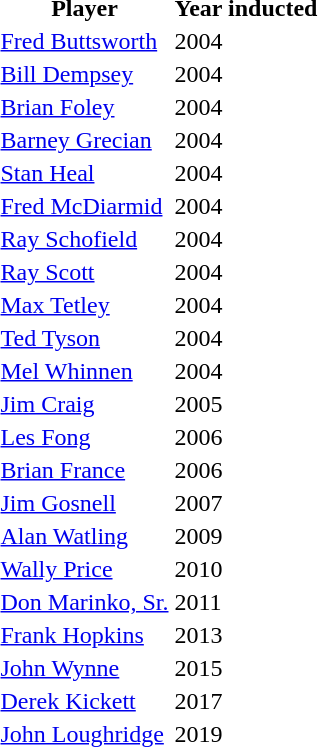<table class="Wikitable sortable">
<tr>
<th>Player</th>
<th>Year inducted</th>
</tr>
<tr>
<td><a href='#'>Fred Buttsworth</a></td>
<td>2004</td>
</tr>
<tr>
<td><a href='#'>Bill Dempsey</a></td>
<td>2004</td>
</tr>
<tr>
<td><a href='#'>Brian Foley</a></td>
<td>2004</td>
</tr>
<tr>
<td><a href='#'>Barney Grecian</a></td>
<td>2004</td>
</tr>
<tr>
<td><a href='#'>Stan Heal</a></td>
<td>2004</td>
</tr>
<tr>
<td><a href='#'>Fred McDiarmid</a></td>
<td>2004</td>
</tr>
<tr>
<td><a href='#'>Ray Schofield</a></td>
<td>2004</td>
</tr>
<tr>
<td><a href='#'>Ray Scott</a></td>
<td>2004</td>
</tr>
<tr>
<td><a href='#'>Max Tetley</a></td>
<td>2004</td>
</tr>
<tr>
<td><a href='#'>Ted Tyson</a></td>
<td>2004</td>
</tr>
<tr>
<td><a href='#'>Mel Whinnen</a></td>
<td>2004</td>
</tr>
<tr>
<td><a href='#'>Jim Craig</a></td>
<td>2005</td>
</tr>
<tr>
<td><a href='#'>Les Fong</a></td>
<td>2006</td>
</tr>
<tr>
<td><a href='#'>Brian France</a></td>
<td>2006</td>
</tr>
<tr>
<td><a href='#'>Jim Gosnell</a></td>
<td>2007</td>
</tr>
<tr>
<td><a href='#'>Alan Watling</a></td>
<td>2009</td>
</tr>
<tr>
<td><a href='#'>Wally Price</a></td>
<td>2010</td>
</tr>
<tr>
<td><a href='#'>Don Marinko, Sr.</a></td>
<td>2011</td>
</tr>
<tr>
<td><a href='#'>Frank Hopkins</a></td>
<td>2013</td>
</tr>
<tr>
<td><a href='#'>John Wynne</a></td>
<td>2015</td>
</tr>
<tr>
<td><a href='#'>Derek Kickett</a></td>
<td>2017</td>
</tr>
<tr>
<td><a href='#'>John Loughridge</a></td>
<td>2019</td>
</tr>
</table>
